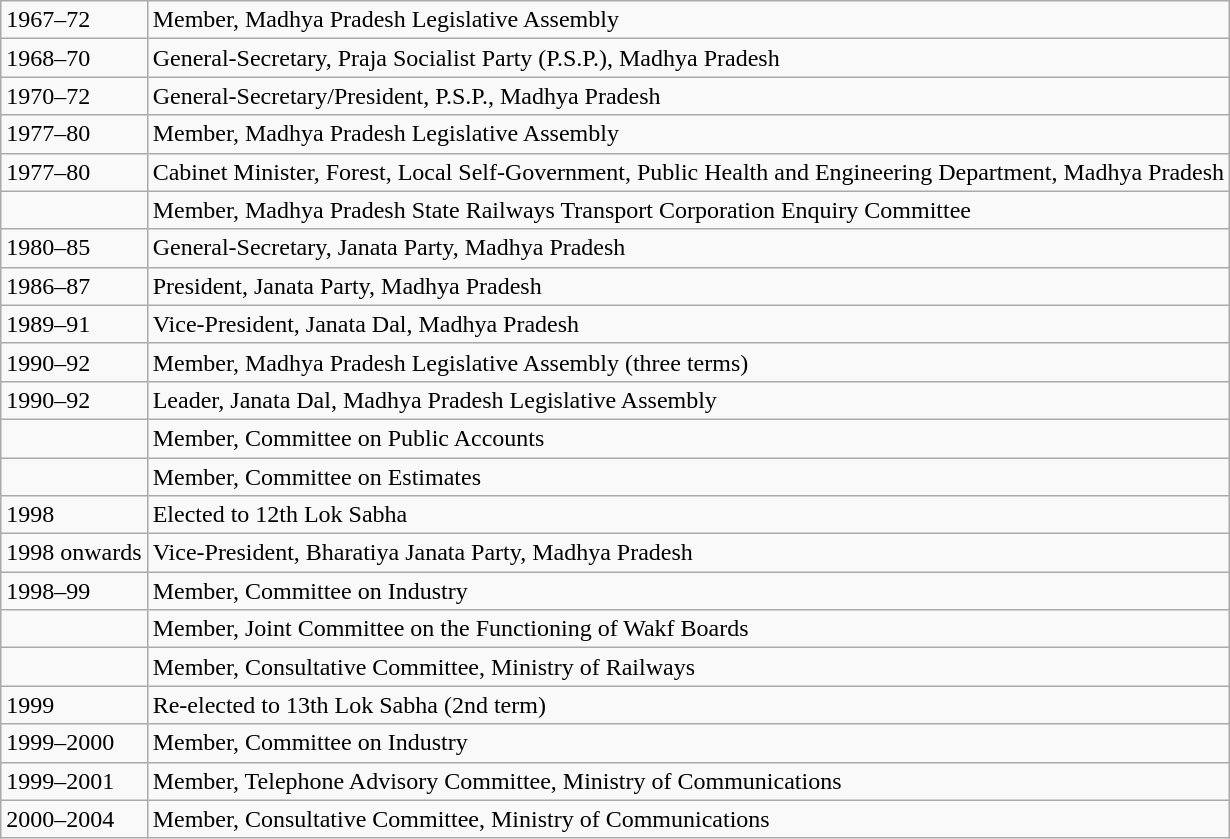<table class="wikitable">
<tr>
<td>1967–72</td>
<td>Member, Madhya Pradesh Legislative Assembly</td>
</tr>
<tr>
<td>1968–70</td>
<td>General-Secretary, Praja Socialist Party (P.S.P.), Madhya Pradesh</td>
</tr>
<tr>
<td>1970–72</td>
<td>General-Secretary/President, P.S.P., Madhya Pradesh</td>
</tr>
<tr>
<td>1977–80</td>
<td>Member, Madhya Pradesh Legislative Assembly</td>
</tr>
<tr>
<td>1977–80</td>
<td>Cabinet Minister, Forest, Local Self-Government, Public Health and Engineering Department, Madhya Pradesh</td>
</tr>
<tr>
<td></td>
<td>Member, Madhya Pradesh State Railways Transport Corporation Enquiry Committee</td>
</tr>
<tr>
<td>1980–85</td>
<td>General-Secretary, Janata Party, Madhya Pradesh</td>
</tr>
<tr>
<td>1986–87</td>
<td>President, Janata Party, Madhya Pradesh</td>
</tr>
<tr>
<td>1989–91</td>
<td>Vice-President, Janata Dal, Madhya Pradesh</td>
</tr>
<tr>
<td>1990–92</td>
<td>Member, Madhya Pradesh Legislative Assembly (three terms)</td>
</tr>
<tr>
<td>1990–92</td>
<td>Leader, Janata Dal, Madhya Pradesh Legislative Assembly</td>
</tr>
<tr>
<td></td>
<td>Member, Committee on Public Accounts</td>
</tr>
<tr>
<td></td>
<td>Member, Committee on Estimates</td>
</tr>
<tr>
<td>1998</td>
<td>Elected to 12th Lok Sabha</td>
</tr>
<tr>
<td>1998 onwards</td>
<td>Vice-President, Bharatiya Janata Party, Madhya Pradesh</td>
</tr>
<tr>
<td>1998–99</td>
<td>Member, Committee on Industry</td>
</tr>
<tr>
<td></td>
<td>Member, Joint Committee on the Functioning of Wakf Boards</td>
</tr>
<tr>
<td></td>
<td>Member, Consultative Committee, Ministry of Railways</td>
</tr>
<tr>
<td>1999</td>
<td>Re-elected to 13th Lok Sabha (2nd term)</td>
</tr>
<tr>
<td>1999–2000</td>
<td>Member, Committee on Industry</td>
</tr>
<tr>
<td>1999–2001</td>
<td>Member, Telephone Advisory Committee, Ministry of Communications</td>
</tr>
<tr>
<td>2000–2004</td>
<td>Member, Consultative Committee, Ministry of Communications</td>
</tr>
</table>
